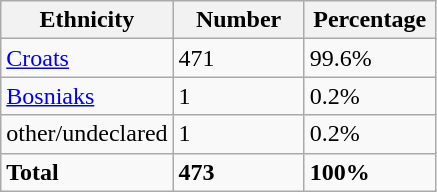<table class="wikitable">
<tr>
<th width="100px">Ethnicity</th>
<th width="80px">Number</th>
<th width="80px">Percentage</th>
</tr>
<tr>
<td><a href='#'>Croats</a></td>
<td>471</td>
<td>99.6%</td>
</tr>
<tr>
<td><a href='#'>Bosniaks</a></td>
<td>1</td>
<td>0.2%</td>
</tr>
<tr>
<td>other/undeclared</td>
<td>1</td>
<td>0.2%</td>
</tr>
<tr>
<td><strong>Total</strong></td>
<td><strong>473</strong></td>
<td><strong>100%</strong></td>
</tr>
</table>
